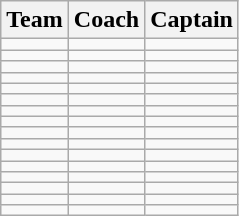<table class="wikitable sortable">
<tr>
<th>Team</th>
<th>Coach</th>
<th>Captain</th>
</tr>
<tr>
<td></td>
<td> </td>
<td></td>
</tr>
<tr>
<td></td>
<td> </td>
<td></td>
</tr>
<tr>
<td></td>
<td> </td>
<td></td>
</tr>
<tr>
<td></td>
<td> </td>
<td></td>
</tr>
<tr>
<td></td>
<td> </td>
<td></td>
</tr>
<tr>
<td></td>
<td> </td>
<td></td>
</tr>
<tr>
<td></td>
<td> </td>
<td></td>
</tr>
<tr>
<td></td>
<td> </td>
<td></td>
</tr>
<tr>
<td></td>
<td> </td>
<td></td>
</tr>
<tr>
<td></td>
<td> </td>
<td></td>
</tr>
<tr>
<td></td>
<td> </td>
<td></td>
</tr>
<tr>
<td></td>
<td> </td>
<td></td>
</tr>
<tr>
<td></td>
<td> </td>
<td></td>
</tr>
<tr>
<td></td>
<td> </td>
<td></td>
</tr>
<tr>
<td></td>
<td> </td>
<td></td>
</tr>
<tr>
<td></td>
<td> </td>
<td></td>
</tr>
</table>
